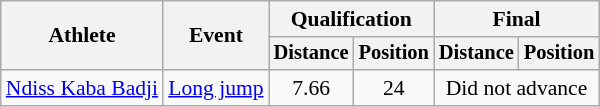<table class=wikitable style="font-size:90%">
<tr>
<th rowspan="2">Athlete</th>
<th rowspan="2">Event</th>
<th colspan="2">Qualification</th>
<th colspan="2">Final</th>
</tr>
<tr style="font-size:95%">
<th>Distance</th>
<th>Position</th>
<th>Distance</th>
<th>Position</th>
</tr>
<tr align=center>
<td align=left><a href='#'>Ndiss Kaba Badji</a></td>
<td align=left><a href='#'>Long jump</a></td>
<td>7.66</td>
<td>24</td>
<td colspan=2>Did not advance</td>
</tr>
</table>
